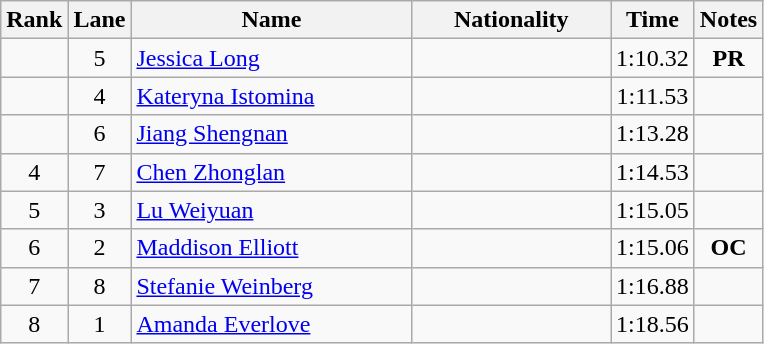<table class="wikitable sortable" style="text-align:center">
<tr>
<th>Rank</th>
<th>Lane</th>
<th style="width:180px">Name</th>
<th style="width:125px">Nationality</th>
<th>Time</th>
<th>Notes</th>
</tr>
<tr>
<td></td>
<td>5</td>
<td style="text-align:left;"><a href='#'>Jessica Long</a></td>
<td style="text-align:left;"></td>
<td>1:10.32</td>
<td><strong>PR</strong></td>
</tr>
<tr>
<td></td>
<td>4</td>
<td style="text-align:left;"><a href='#'>Kateryna Istomina</a></td>
<td style="text-align:left;"></td>
<td>1:11.53</td>
<td></td>
</tr>
<tr>
<td></td>
<td>6</td>
<td style="text-align:left;"><a href='#'>Jiang Shengnan</a></td>
<td style="text-align:left;"></td>
<td>1:13.28</td>
<td></td>
</tr>
<tr>
<td>4</td>
<td>7</td>
<td style="text-align:left;"><a href='#'>Chen Zhonglan</a></td>
<td style="text-align:left;"></td>
<td>1:14.53</td>
<td></td>
</tr>
<tr>
<td>5</td>
<td>3</td>
<td style="text-align:left;"><a href='#'>Lu Weiyuan</a></td>
<td style="text-align:left;"></td>
<td>1:15.05</td>
<td></td>
</tr>
<tr>
<td>6</td>
<td>2</td>
<td style="text-align:left;"><a href='#'>Maddison Elliott</a></td>
<td style="text-align:left;"></td>
<td>1:15.06</td>
<td><strong>OC</strong></td>
</tr>
<tr>
<td>7</td>
<td>8</td>
<td style="text-align:left;"><a href='#'>Stefanie Weinberg</a></td>
<td style="text-align:left;"></td>
<td>1:16.88</td>
<td></td>
</tr>
<tr>
<td>8</td>
<td>1</td>
<td style="text-align:left;"><a href='#'>Amanda Everlove</a></td>
<td style="text-align:left;"></td>
<td>1:18.56</td>
<td></td>
</tr>
</table>
